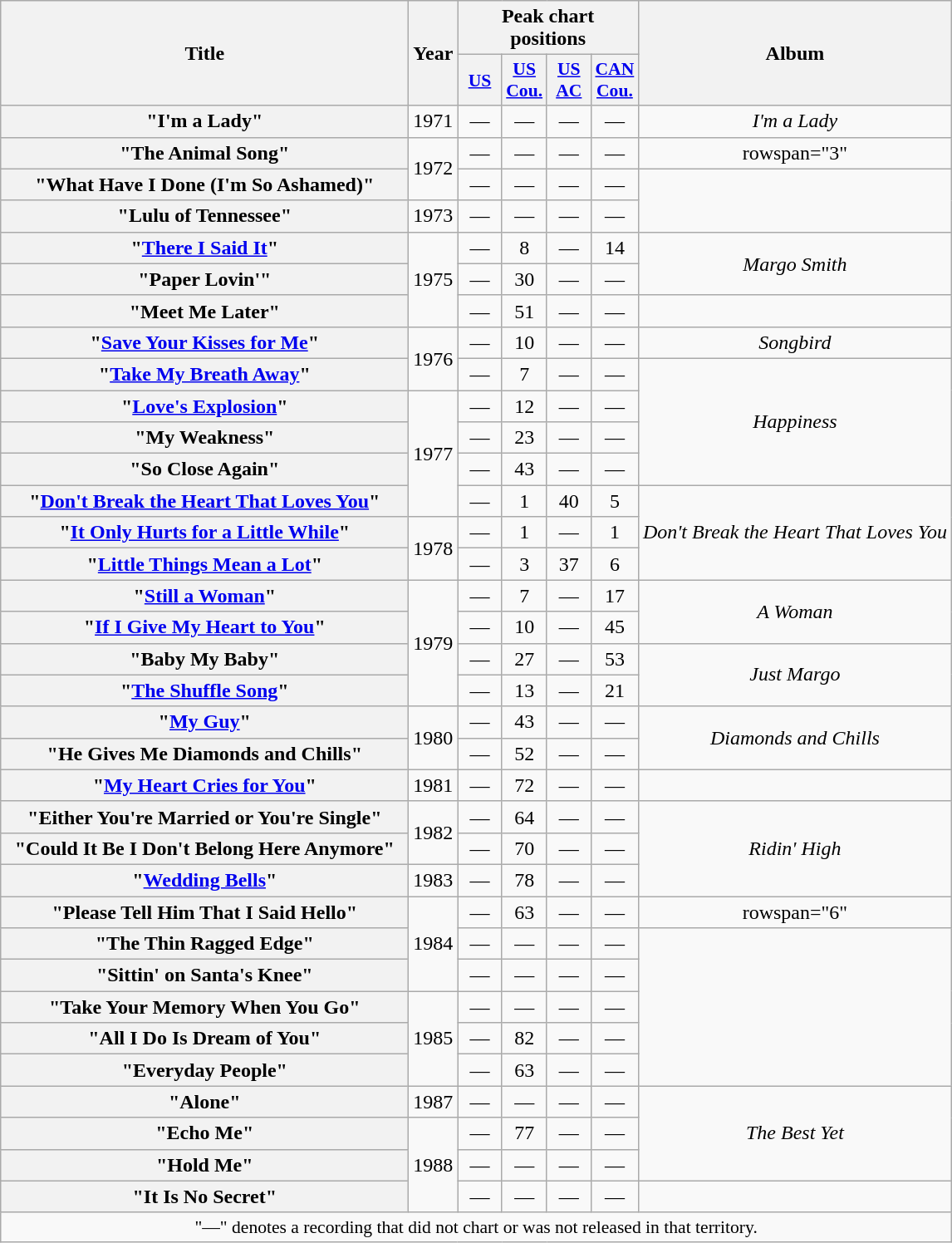<table class="wikitable plainrowheaders" style="text-align:center;" border="1">
<tr>
<th scope="col" rowspan="2" style="width:20em;">Title</th>
<th scope="col" rowspan="2">Year</th>
<th scope="col" colspan="4">Peak chart positions</th>
<th scope="col" rowspan="2">Album</th>
</tr>
<tr>
<th scope="col" style="width:2em;font-size:90%;"><a href='#'>US</a><br></th>
<th scope="col" style="width:2em;font-size:90%;"><a href='#'>US<br>Cou.</a><br></th>
<th scope="col" style="width:2em;font-size:90%;"><a href='#'>US<br>AC</a><br></th>
<th scope="col" style="width:2em;font-size:90%;"><a href='#'>CAN<br>Cou.</a><br></th>
</tr>
<tr>
<th scope="row">"I'm a Lady"</th>
<td>1971</td>
<td>—</td>
<td>—</td>
<td>—</td>
<td>—</td>
<td><em>I'm a Lady</em></td>
</tr>
<tr>
<th scope="row">"The Animal Song"</th>
<td rowspan="2">1972</td>
<td>—</td>
<td>—</td>
<td>—</td>
<td>—</td>
<td>rowspan="3" </td>
</tr>
<tr>
<th scope="row">"What Have I Done (I'm So Ashamed)"</th>
<td>—</td>
<td>—</td>
<td>—</td>
<td>—</td>
</tr>
<tr>
<th scope="row">"Lulu of Tennessee"</th>
<td>1973</td>
<td>—</td>
<td>—</td>
<td>—</td>
<td>—</td>
</tr>
<tr>
<th scope="row">"<a href='#'>There I Said It</a>"</th>
<td rowspan="3">1975</td>
<td>—</td>
<td>8</td>
<td>—</td>
<td>14</td>
<td rowspan="2"><em>Margo Smith</em></td>
</tr>
<tr>
<th scope="row">"Paper Lovin'"</th>
<td>—</td>
<td>30</td>
<td>—</td>
<td>—</td>
</tr>
<tr>
<th scope="row">"Meet Me Later"</th>
<td>—</td>
<td>51</td>
<td>—</td>
<td>—</td>
<td></td>
</tr>
<tr>
<th scope="row">"<a href='#'>Save Your Kisses for Me</a>"</th>
<td rowspan="2">1976</td>
<td>—</td>
<td>10</td>
<td>—</td>
<td>—</td>
<td><em>Songbird</em></td>
</tr>
<tr>
<th scope="row">"<a href='#'>Take My Breath Away</a>"</th>
<td>—</td>
<td>7</td>
<td>—</td>
<td>—</td>
<td rowspan="4"><em>Happiness</em></td>
</tr>
<tr>
<th scope="row">"<a href='#'>Love's Explosion</a>"</th>
<td rowspan="4">1977</td>
<td>—</td>
<td>12</td>
<td>—</td>
<td>—</td>
</tr>
<tr>
<th scope="row">"My Weakness"</th>
<td>—</td>
<td>23</td>
<td>—</td>
<td>—</td>
</tr>
<tr>
<th scope="row">"So Close Again" </th>
<td>—</td>
<td>43</td>
<td>—</td>
<td>—</td>
</tr>
<tr>
<th scope="row">"<a href='#'>Don't Break the Heart That Loves You</a>"</th>
<td>—</td>
<td>1</td>
<td>40</td>
<td>5</td>
<td rowspan="3"><em>Don't Break the Heart That Loves You</em></td>
</tr>
<tr>
<th scope="row">"<a href='#'>It Only Hurts for a Little While</a>"</th>
<td rowspan="2">1978</td>
<td>—</td>
<td>1</td>
<td>—</td>
<td>1</td>
</tr>
<tr>
<th scope="row">"<a href='#'>Little Things Mean a Lot</a>"</th>
<td>—</td>
<td>3</td>
<td>37</td>
<td>6</td>
</tr>
<tr>
<th scope="row">"<a href='#'>Still a Woman</a>"</th>
<td rowspan="4">1979</td>
<td>—</td>
<td>7</td>
<td>—</td>
<td>17</td>
<td rowspan="2"><em>A Woman</em></td>
</tr>
<tr>
<th scope="row">"<a href='#'>If I Give My Heart to You</a>"</th>
<td>—</td>
<td>10</td>
<td>—</td>
<td>45</td>
</tr>
<tr>
<th scope="row">"Baby My Baby"</th>
<td>—</td>
<td>27</td>
<td>—</td>
<td>53</td>
<td rowspan="2"><em>Just Margo</em></td>
</tr>
<tr>
<th scope="row">"<a href='#'>The Shuffle Song</a>"</th>
<td>—</td>
<td>13</td>
<td>—</td>
<td>21</td>
</tr>
<tr>
<th scope="row">"<a href='#'>My Guy</a>"</th>
<td rowspan="2">1980</td>
<td>—</td>
<td>43</td>
<td>—</td>
<td>—</td>
<td rowspan="2"><em>Diamonds and Chills</em></td>
</tr>
<tr>
<th scope="row">"He Gives Me Diamonds and Chills"</th>
<td>—</td>
<td>52</td>
<td>—</td>
<td>—</td>
</tr>
<tr>
<th scope="row">"<a href='#'>My Heart Cries for You</a>"</th>
<td>1981</td>
<td>—</td>
<td>72</td>
<td>—</td>
<td>—</td>
<td></td>
</tr>
<tr>
<th scope="row">"Either You're Married or You're Single"</th>
<td rowspan="2">1982</td>
<td>—</td>
<td>64</td>
<td>—</td>
<td>—</td>
<td rowspan="3"><em>Ridin' High</em></td>
</tr>
<tr>
<th scope="row">"Could It Be I Don't Belong Here Anymore"</th>
<td>—</td>
<td>70</td>
<td>—</td>
<td>—</td>
</tr>
<tr>
<th scope="row">"<a href='#'>Wedding Bells</a>"</th>
<td>1983</td>
<td>—</td>
<td>78</td>
<td>—</td>
<td>—</td>
</tr>
<tr>
<th scope="row">"Please Tell Him That I Said Hello"</th>
<td rowspan="3">1984</td>
<td>—</td>
<td>63</td>
<td>—</td>
<td>—</td>
<td>rowspan="6" </td>
</tr>
<tr>
<th scope="row">"The Thin Ragged Edge"</th>
<td>—</td>
<td>—</td>
<td>—</td>
<td>—</td>
</tr>
<tr>
<th scope="row">"Sittin' on Santa's Knee"</th>
<td>—</td>
<td>—</td>
<td>—</td>
<td>—</td>
</tr>
<tr>
<th scope="row">"Take Your Memory When You Go"</th>
<td rowspan="3">1985</td>
<td>—</td>
<td>—</td>
<td>—</td>
<td>—</td>
</tr>
<tr>
<th scope="row">"All I Do Is Dream of You"</th>
<td>—</td>
<td>82</td>
<td>—</td>
<td>—</td>
</tr>
<tr>
<th scope="row">"Everyday People" </th>
<td>—</td>
<td>63</td>
<td>—</td>
<td>—</td>
</tr>
<tr>
<th scope="row">"Alone"</th>
<td>1987</td>
<td>—</td>
<td>—</td>
<td>—</td>
<td>—</td>
<td rowspan="3"><em>The Best Yet</em></td>
</tr>
<tr>
<th scope="row">"Echo Me"</th>
<td rowspan="3">1988</td>
<td>—</td>
<td>77</td>
<td>—</td>
<td>—</td>
</tr>
<tr>
<th scope="row">"Hold Me"</th>
<td>—</td>
<td>—</td>
<td>—</td>
<td>—</td>
</tr>
<tr>
<th scope="row">"It Is No Secret"</th>
<td>—</td>
<td>—</td>
<td>—</td>
<td>—</td>
<td></td>
</tr>
<tr>
<td colspan="7" style="font-size:90%">"—" denotes a recording that did not chart or was not released in that territory.</td>
</tr>
</table>
